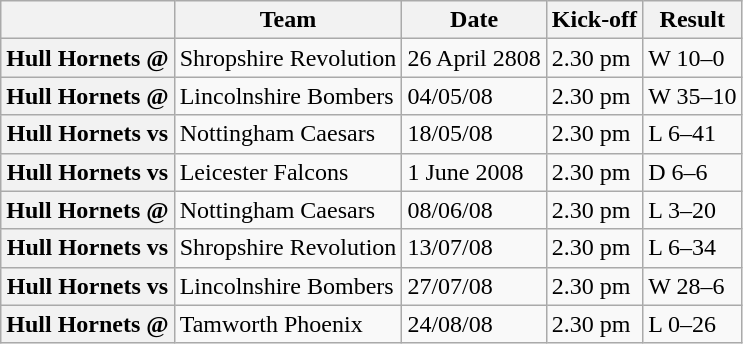<table class="wikitable">
<tr>
<th></th>
<th>Team</th>
<th>Date</th>
<th>Kick-off</th>
<th>Result</th>
</tr>
<tr>
<th>Hull Hornets @</th>
<td>Shropshire Revolution</td>
<td>26 April 2808</td>
<td>2.30 pm</td>
<td>W 10–0</td>
</tr>
<tr>
<th>Hull Hornets @</th>
<td>Lincolnshire Bombers</td>
<td>04/05/08</td>
<td>2.30 pm</td>
<td>W 35–10</td>
</tr>
<tr>
<th>Hull Hornets vs</th>
<td>Nottingham Caesars</td>
<td>18/05/08</td>
<td>2.30 pm</td>
<td>L 6–41</td>
</tr>
<tr>
<th>Hull Hornets vs</th>
<td>Leicester Falcons</td>
<td>1 June 2008</td>
<td>2.30 pm</td>
<td>D 6–6</td>
</tr>
<tr>
<th>Hull Hornets @</th>
<td>Nottingham Caesars</td>
<td>08/06/08</td>
<td>2.30 pm</td>
<td>L 3–20</td>
</tr>
<tr>
<th>Hull Hornets vs</th>
<td>Shropshire Revolution</td>
<td>13/07/08</td>
<td>2.30 pm</td>
<td>L 6–34</td>
</tr>
<tr>
<th>Hull Hornets vs</th>
<td>Lincolnshire Bombers</td>
<td>27/07/08</td>
<td>2.30 pm</td>
<td>W 28–6</td>
</tr>
<tr>
<th>Hull Hornets @</th>
<td>Tamworth Phoenix</td>
<td>24/08/08</td>
<td>2.30 pm</td>
<td>L 0–26</td>
</tr>
</table>
